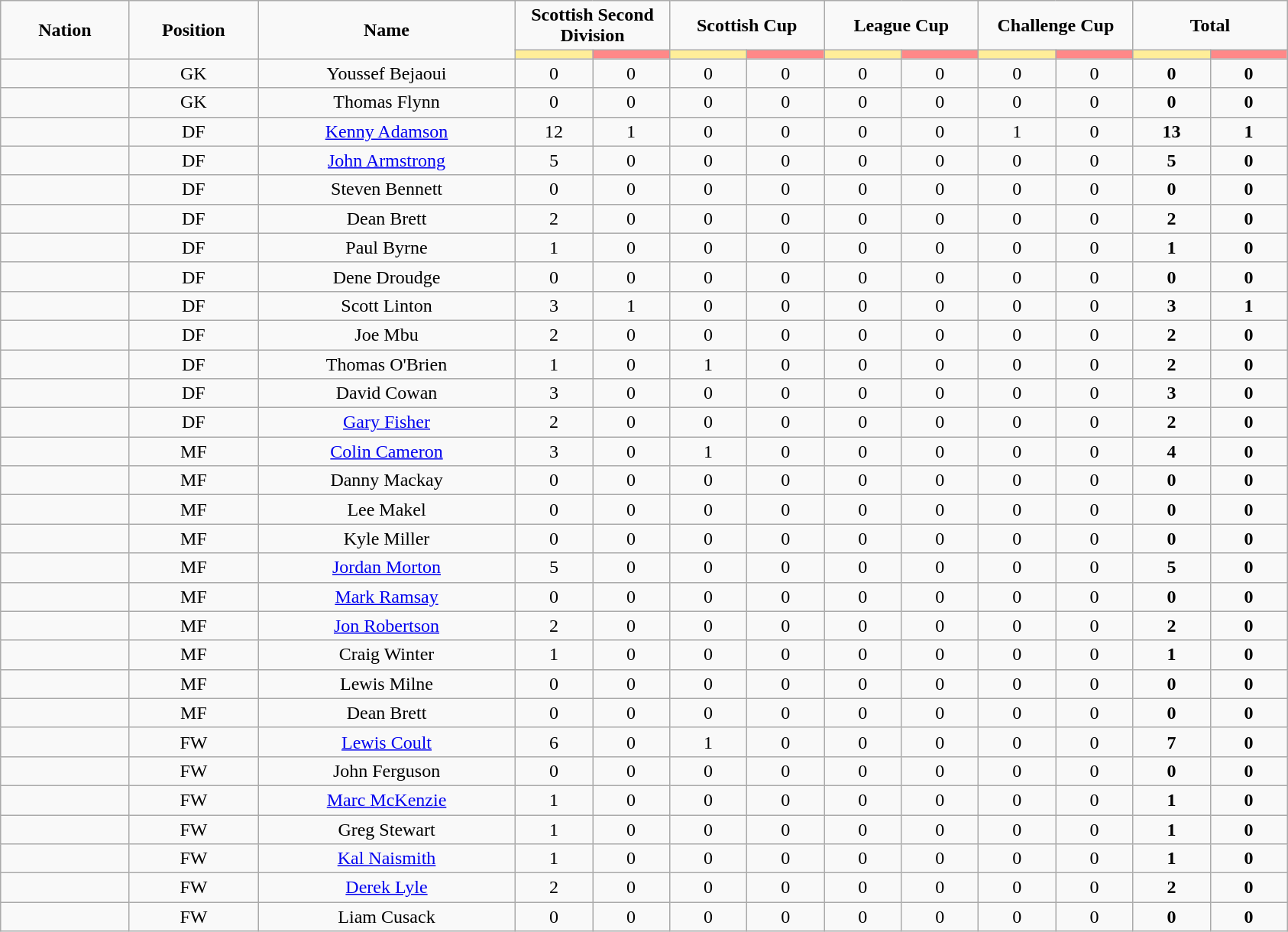<table class="wikitable" style="text-align:center;">
<tr style="text-align:center;">
<td rowspan="2"  style="width:10%; "><strong>Nation</strong></td>
<td rowspan="2"  style="width:10%; "><strong>Position</strong></td>
<td rowspan="2"  style="width:20%; "><strong>Name</strong></td>
<td colspan="2"><strong>Scottish Second Division</strong></td>
<td colspan="2"><strong>Scottish Cup</strong></td>
<td colspan="2"><strong>League Cup</strong></td>
<td colspan="2"><strong>Challenge Cup</strong></td>
<td colspan="2"><strong>Total </strong></td>
</tr>
<tr>
<th style="width:60px; background:#fe9;"></th>
<th style="width:60px; background:#ff8888;"></th>
<th style="width:60px; background:#fe9;"></th>
<th style="width:60px; background:#ff8888;"></th>
<th style="width:60px; background:#fe9;"></th>
<th style="width:60px; background:#ff8888;"></th>
<th style="width:60px; background:#fe9;"></th>
<th style="width:60px; background:#ff8888;"></th>
<th style="width:60px; background:#fe9;"></th>
<th style="width:60px; background:#ff8888;"></th>
</tr>
<tr>
<td></td>
<td>GK</td>
<td>Youssef Bejaoui</td>
<td>0</td>
<td>0</td>
<td>0</td>
<td>0</td>
<td>0</td>
<td>0</td>
<td>0</td>
<td>0</td>
<td><strong>0</strong></td>
<td><strong>0</strong></td>
</tr>
<tr>
<td></td>
<td>GK</td>
<td>Thomas Flynn</td>
<td>0</td>
<td>0</td>
<td>0</td>
<td>0</td>
<td>0</td>
<td>0</td>
<td>0</td>
<td>0</td>
<td><strong>0</strong></td>
<td><strong>0</strong></td>
</tr>
<tr>
<td></td>
<td>DF</td>
<td><a href='#'>Kenny Adamson</a></td>
<td>12</td>
<td>1</td>
<td>0</td>
<td>0</td>
<td>0</td>
<td>0</td>
<td>1</td>
<td>0</td>
<td><strong>13</strong></td>
<td><strong>1</strong></td>
</tr>
<tr>
<td></td>
<td>DF</td>
<td><a href='#'>John Armstrong</a></td>
<td>5</td>
<td>0</td>
<td>0</td>
<td>0</td>
<td>0</td>
<td>0</td>
<td>0</td>
<td>0</td>
<td><strong>5</strong></td>
<td><strong>0</strong></td>
</tr>
<tr>
<td></td>
<td>DF</td>
<td>Steven Bennett</td>
<td>0</td>
<td>0</td>
<td>0</td>
<td>0</td>
<td>0</td>
<td>0</td>
<td>0</td>
<td>0</td>
<td><strong>0</strong></td>
<td><strong>0</strong></td>
</tr>
<tr>
<td></td>
<td>DF</td>
<td>Dean Brett</td>
<td>2</td>
<td>0</td>
<td>0</td>
<td>0</td>
<td>0</td>
<td>0</td>
<td>0</td>
<td>0</td>
<td><strong>2</strong></td>
<td><strong>0</strong></td>
</tr>
<tr>
<td></td>
<td>DF</td>
<td>Paul Byrne</td>
<td>1</td>
<td>0</td>
<td>0</td>
<td>0</td>
<td>0</td>
<td>0</td>
<td>0</td>
<td>0</td>
<td><strong>1</strong></td>
<td><strong>0</strong></td>
</tr>
<tr>
<td></td>
<td>DF</td>
<td>Dene Droudge</td>
<td>0</td>
<td>0</td>
<td>0</td>
<td>0</td>
<td>0</td>
<td>0</td>
<td>0</td>
<td>0</td>
<td><strong>0</strong></td>
<td><strong>0</strong></td>
</tr>
<tr>
<td></td>
<td>DF</td>
<td>Scott Linton</td>
<td>3</td>
<td>1</td>
<td>0</td>
<td>0</td>
<td>0</td>
<td>0</td>
<td>0</td>
<td>0</td>
<td><strong>3</strong></td>
<td><strong>1</strong></td>
</tr>
<tr>
<td></td>
<td>DF</td>
<td>Joe Mbu</td>
<td>2</td>
<td>0</td>
<td>0</td>
<td>0</td>
<td>0</td>
<td>0</td>
<td>0</td>
<td>0</td>
<td><strong>2</strong></td>
<td><strong>0</strong></td>
</tr>
<tr>
<td></td>
<td>DF</td>
<td>Thomas O'Brien</td>
<td>1</td>
<td>0</td>
<td>1</td>
<td>0</td>
<td>0</td>
<td>0</td>
<td>0</td>
<td>0</td>
<td><strong>2</strong></td>
<td><strong>0</strong></td>
</tr>
<tr>
<td></td>
<td>DF</td>
<td>David Cowan</td>
<td>3</td>
<td>0</td>
<td>0</td>
<td>0</td>
<td>0</td>
<td>0</td>
<td>0</td>
<td>0</td>
<td><strong>3</strong></td>
<td><strong>0</strong></td>
</tr>
<tr>
<td></td>
<td>DF</td>
<td><a href='#'>Gary Fisher</a></td>
<td>2</td>
<td>0</td>
<td>0</td>
<td>0</td>
<td>0</td>
<td>0</td>
<td>0</td>
<td>0</td>
<td><strong>2</strong></td>
<td><strong>0</strong></td>
</tr>
<tr>
<td></td>
<td>MF</td>
<td><a href='#'>Colin Cameron</a> </td>
<td>3</td>
<td>0</td>
<td>1</td>
<td>0</td>
<td>0</td>
<td>0</td>
<td>0</td>
<td>0</td>
<td><strong>4</strong></td>
<td><strong>0</strong></td>
</tr>
<tr>
<td></td>
<td>MF</td>
<td>Danny Mackay</td>
<td>0</td>
<td>0</td>
<td>0</td>
<td>0</td>
<td>0</td>
<td>0</td>
<td>0</td>
<td>0</td>
<td><strong>0</strong></td>
<td><strong>0</strong></td>
</tr>
<tr>
<td></td>
<td>MF</td>
<td>Lee Makel </td>
<td>0</td>
<td>0</td>
<td>0</td>
<td>0</td>
<td>0</td>
<td>0</td>
<td>0</td>
<td>0</td>
<td><strong>0</strong></td>
<td><strong>0</strong></td>
</tr>
<tr>
<td></td>
<td>MF</td>
<td>Kyle Miller</td>
<td>0</td>
<td>0</td>
<td>0</td>
<td>0</td>
<td>0</td>
<td>0</td>
<td>0</td>
<td>0</td>
<td><strong>0</strong></td>
<td><strong>0</strong></td>
</tr>
<tr>
<td></td>
<td>MF</td>
<td><a href='#'>Jordan Morton</a></td>
<td>5</td>
<td>0</td>
<td>0</td>
<td>0</td>
<td>0</td>
<td>0</td>
<td>0</td>
<td>0</td>
<td><strong>5</strong></td>
<td><strong>0</strong></td>
</tr>
<tr>
<td></td>
<td>MF</td>
<td><a href='#'>Mark Ramsay</a></td>
<td>0</td>
<td>0</td>
<td>0</td>
<td>0</td>
<td>0</td>
<td>0</td>
<td>0</td>
<td>0</td>
<td><strong>0</strong></td>
<td><strong>0</strong></td>
</tr>
<tr>
<td></td>
<td>MF</td>
<td><a href='#'>Jon Robertson</a></td>
<td>2</td>
<td>0</td>
<td>0</td>
<td>0</td>
<td>0</td>
<td>0</td>
<td>0</td>
<td>0</td>
<td><strong>2</strong></td>
<td><strong>0</strong></td>
</tr>
<tr>
<td></td>
<td>MF</td>
<td>Craig Winter</td>
<td>1</td>
<td>0</td>
<td>0</td>
<td>0</td>
<td>0</td>
<td>0</td>
<td>0</td>
<td>0</td>
<td><strong>1</strong></td>
<td><strong>0</strong></td>
</tr>
<tr>
<td></td>
<td>MF</td>
<td>Lewis Milne</td>
<td>0</td>
<td>0</td>
<td>0</td>
<td>0</td>
<td>0</td>
<td>0</td>
<td>0</td>
<td>0</td>
<td><strong>0</strong></td>
<td><strong>0</strong></td>
</tr>
<tr>
<td></td>
<td>MF</td>
<td>Dean Brett</td>
<td>0</td>
<td>0</td>
<td>0</td>
<td>0</td>
<td>0</td>
<td>0</td>
<td>0</td>
<td>0</td>
<td><strong>0</strong></td>
<td><strong>0</strong></td>
</tr>
<tr>
<td></td>
<td>FW</td>
<td><a href='#'>Lewis Coult</a></td>
<td>6</td>
<td>0</td>
<td>1</td>
<td>0</td>
<td>0</td>
<td>0</td>
<td>0</td>
<td>0</td>
<td><strong>7</strong></td>
<td><strong>0</strong></td>
</tr>
<tr>
<td></td>
<td>FW</td>
<td>John Ferguson</td>
<td>0</td>
<td>0</td>
<td>0</td>
<td>0</td>
<td>0</td>
<td>0</td>
<td>0</td>
<td>0</td>
<td><strong>0</strong></td>
<td><strong>0</strong></td>
</tr>
<tr>
<td></td>
<td>FW</td>
<td><a href='#'>Marc McKenzie</a></td>
<td>1</td>
<td>0</td>
<td>0</td>
<td>0</td>
<td>0</td>
<td>0</td>
<td>0</td>
<td>0</td>
<td><strong>1</strong></td>
<td><strong>0</strong></td>
</tr>
<tr>
<td></td>
<td>FW</td>
<td>Greg Stewart</td>
<td>1</td>
<td>0</td>
<td>0</td>
<td>0</td>
<td>0</td>
<td>0</td>
<td>0</td>
<td>0</td>
<td><strong>1</strong></td>
<td><strong>0</strong></td>
</tr>
<tr>
<td></td>
<td>FW</td>
<td><a href='#'>Kal Naismith</a></td>
<td>1</td>
<td>0</td>
<td>0</td>
<td>0</td>
<td>0</td>
<td>0</td>
<td>0</td>
<td>0</td>
<td><strong>1</strong></td>
<td><strong>0</strong></td>
</tr>
<tr>
<td></td>
<td>FW</td>
<td><a href='#'>Derek Lyle</a></td>
<td>2</td>
<td>0</td>
<td>0</td>
<td>0</td>
<td>0</td>
<td>0</td>
<td>0</td>
<td>0</td>
<td><strong>2</strong></td>
<td><strong>0</strong></td>
</tr>
<tr>
<td></td>
<td>FW</td>
<td>Liam Cusack</td>
<td>0</td>
<td>0</td>
<td>0</td>
<td>0</td>
<td>0</td>
<td>0</td>
<td>0</td>
<td>0</td>
<td><strong>0</strong></td>
<td><strong>0</strong></td>
</tr>
</table>
